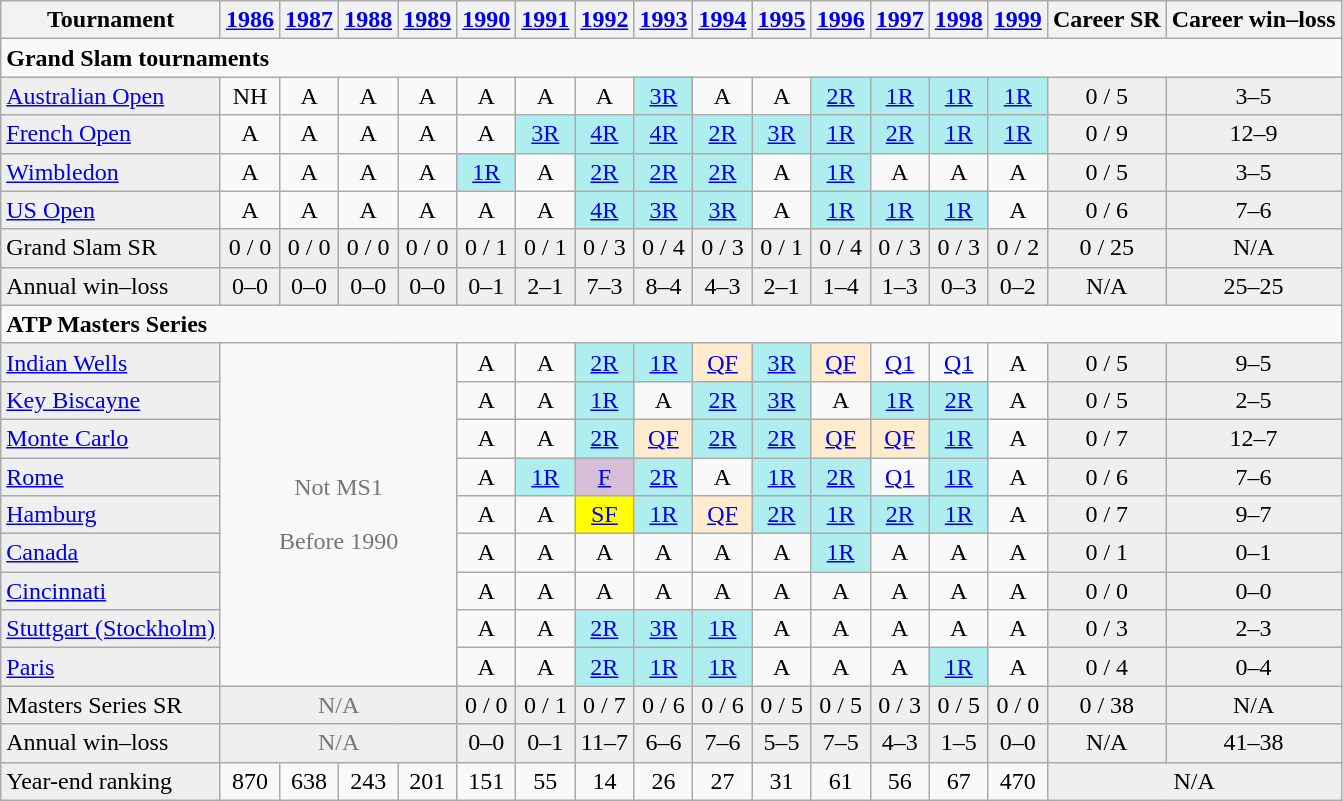<table class="wikitable">
<tr>
<th>Tournament</th>
<th><a href='#'>1986</a></th>
<th><a href='#'>1987</a></th>
<th><a href='#'>1988</a></th>
<th><a href='#'>1989</a></th>
<th><a href='#'>1990</a></th>
<th><a href='#'>1991</a></th>
<th><a href='#'>1992</a></th>
<th><a href='#'>1993</a></th>
<th><a href='#'>1994</a></th>
<th><a href='#'>1995</a></th>
<th><a href='#'>1996</a></th>
<th><a href='#'>1997</a></th>
<th><a href='#'>1998</a></th>
<th><a href='#'>1999</a></th>
<th>Career SR</th>
<th>Career win–loss</th>
</tr>
<tr>
<td colspan="17"><strong>Grand Slam tournaments</strong></td>
</tr>
<tr>
<td bgcolor="#efefef"><a href='#'>Australian Open</a></td>
<td align="center">NH</td>
<td align="center">A</td>
<td align="center">A</td>
<td align="center">A</td>
<td align="center">A</td>
<td align="center">A</td>
<td align="center">A</td>
<td align="center" style="background:#afeeee;"><a href='#'>3R</a></td>
<td align="center">A</td>
<td align="center">A</td>
<td align="center" style="background:#afeeee;"><a href='#'>2R</a></td>
<td align="center" style="background:#afeeee;"><a href='#'>1R</a></td>
<td align="center" style="background:#afeeee;"><a href='#'>1R</a></td>
<td align="center" style="background:#afeeee;"><a href='#'>1R</a></td>
<td align="center" style="background:#EFEFEF;">0 / 5</td>
<td align="center" style="background:#EFEFEF;">3–5</td>
</tr>
<tr>
<td bgcolor="#efefef"><a href='#'>French Open</a></td>
<td align="center">A</td>
<td align="center">A</td>
<td align="center">A</td>
<td align="center">A</td>
<td align="center">A</td>
<td align="center" style="background:#afeeee;"><a href='#'>3R</a></td>
<td align="center" style="background:#afeeee;"><a href='#'>4R</a></td>
<td align="center" style="background:#afeeee;"><a href='#'>4R</a></td>
<td align="center" style="background:#afeeee;"><a href='#'>2R</a></td>
<td align="center" style="background:#afeeee;"><a href='#'>3R</a></td>
<td align="center" style="background:#afeeee;"><a href='#'>1R</a></td>
<td align="center" style="background:#afeeee;"><a href='#'>2R</a></td>
<td align="center" style="background:#afeeee;"><a href='#'>1R</a></td>
<td align="center" style="background:#afeeee;"><a href='#'>1R</a></td>
<td align="center" style="background:#EFEFEF;">0 / 9</td>
<td align="center" style="background:#EFEFEF;">12–9</td>
</tr>
<tr>
<td bgcolor="#efefef"><a href='#'>Wimbledon</a></td>
<td align="center">A</td>
<td align="center">A</td>
<td align="center">A</td>
<td align="center">A</td>
<td align="center" style="background:#afeeee;"><a href='#'>1R</a></td>
<td align="center">A</td>
<td align="center" style="background:#afeeee;"><a href='#'>2R</a></td>
<td align="center" style="background:#afeeee;"><a href='#'>2R</a></td>
<td align="center" style="background:#afeeee;"><a href='#'>2R</a></td>
<td align="center">A</td>
<td align="center" style="background:#afeeee;"><a href='#'>1R</a></td>
<td align="center">A</td>
<td align="center">A</td>
<td align="center">A</td>
<td align="center" style="background:#EFEFEF;">0 / 5</td>
<td align="center" style="background:#EFEFEF;">3–5</td>
</tr>
<tr>
<td bgcolor="#efefef"><a href='#'>US Open</a></td>
<td align="center">A</td>
<td align="center">A</td>
<td align="center">A</td>
<td align="center">A</td>
<td align="center">A</td>
<td align="center">A</td>
<td align="center" style="background:#afeeee;"><a href='#'>4R</a></td>
<td align="center" style="background:#afeeee;"><a href='#'>3R</a></td>
<td align="center" style="background:#afeeee;"><a href='#'>3R</a></td>
<td align="center">A</td>
<td align="center" style="background:#afeeee;"><a href='#'>1R</a></td>
<td align="center" style="background:#afeeee;"><a href='#'>1R</a></td>
<td align="center" style="background:#afeeee;"><a href='#'>1R</a></td>
<td align="center">A</td>
<td align="center" style="background:#EFEFEF;">0 / 6</td>
<td align="center" style="background:#EFEFEF;">7–6</td>
</tr>
<tr bgcolor="#efefef">
<td>Grand Slam SR</td>
<td align="center">0 / 0</td>
<td align="center">0 / 0</td>
<td align="center">0 / 0</td>
<td align="center">0 / 0</td>
<td align="center">0 / 1</td>
<td align="center">0 / 1</td>
<td align="center">0 / 3</td>
<td align="center">0 / 4</td>
<td align="center">0 / 3</td>
<td align="center">0 / 1</td>
<td align="center">0 / 4</td>
<td align="center">0 / 3</td>
<td align="center">0 / 3</td>
<td align="center">0 / 2</td>
<td align="center">0 / 25</td>
<td align="center" style="background:#EFEFEF;">N/A</td>
</tr>
<tr>
<td style="background:#EFEFEF;">Annual win–loss</td>
<td align="center" style="background:#EFEFEF;">0–0</td>
<td align="center" style="background:#EFEFEF;">0–0</td>
<td align="center" style="background:#EFEFEF;">0–0</td>
<td align="center" style="background:#EFEFEF;">0–0</td>
<td align="center" style="background:#EFEFEF;">0–1</td>
<td align="center" style="background:#EFEFEF;">2–1</td>
<td align="center" style="background:#EFEFEF;">7–3</td>
<td align="center" style="background:#EFEFEF;">8–4</td>
<td align="center" style="background:#EFEFEF;">4–3</td>
<td align="center" style="background:#EFEFEF;">2–1</td>
<td align="center" style="background:#EFEFEF;">1–4</td>
<td align="center" style="background:#EFEFEF;">1–3</td>
<td align="center" style="background:#EFEFEF;">0–3</td>
<td align="center" style="background:#EFEFEF;">0–2</td>
<td align="center" style="background:#EFEFEF;">N/A</td>
<td align="center" style="background:#EFEFEF;">25–25</td>
</tr>
<tr>
<td colspan="17"><strong>ATP Masters Series</strong></td>
</tr>
<tr>
<td style="background:#EFEFEF;"><a href='#'>Indian Wells</a></td>
<td align="center" colspan="4" rowspan="9" style="color:#767676;">Not MS1<br><br>Before 1990</td>
<td align="center">A</td>
<td align="center">A</td>
<td align="center" style="background:#afeeee;"><a href='#'>2R</a></td>
<td align="center" style="background:#afeeee;"><a href='#'>1R</a></td>
<td align="center" style="background:#ffebcd;"><a href='#'>QF</a></td>
<td align="center" style="background:#afeeee;"><a href='#'>3R</a></td>
<td align="center" style="background:#ffebcd;"><a href='#'>QF</a></td>
<td align="center"><a href='#'>Q1</a></td>
<td align="center"><a href='#'>Q1</a></td>
<td align="center">A</td>
<td align="center" style="background:#EFEFEF;">0 / 5</td>
<td align="center" style="background:#EFEFEF;">9–5</td>
</tr>
<tr>
<td style="background:#EFEFEF;"><a href='#'>Key Biscayne</a></td>
<td align="center">A</td>
<td align="center">A</td>
<td align="center" style="background:#afeeee;"><a href='#'>1R</a></td>
<td align="center">A</td>
<td align="center" style="background:#afeeee;"><a href='#'>2R</a></td>
<td align="center" style="background:#afeeee;"><a href='#'>3R</a></td>
<td align="center">A</td>
<td align="center" style="background:#afeeee;"><a href='#'>1R</a></td>
<td align="center" style="background:#afeeee;"><a href='#'>2R</a></td>
<td align="center">A</td>
<td align="center" style="background:#EFEFEF;">0 / 5</td>
<td align="center" style="background:#EFEFEF;">2–5</td>
</tr>
<tr>
<td style="background:#EFEFEF;"><a href='#'>Monte Carlo</a></td>
<td align="center">A</td>
<td align="center">A</td>
<td align="center" style="background:#afeeee;"><a href='#'>2R</a></td>
<td align="center" style="background:#ffebcd;"><a href='#'>QF</a></td>
<td align="center" style="background:#afeeee;"><a href='#'>2R</a></td>
<td align="center" style="background:#afeeee;"><a href='#'>2R</a></td>
<td align="center" style="background:#ffebcd;"><a href='#'>QF</a></td>
<td align="center" style="background:#ffebcd;"><a href='#'>QF</a></td>
<td align="center" style="background:#afeeee;"><a href='#'>1R</a></td>
<td align="center">A</td>
<td align="center" style="background:#EFEFEF;">0 / 7</td>
<td align="center" style="background:#EFEFEF;">12–7</td>
</tr>
<tr>
<td style="background:#EFEFEF;"><a href='#'>Rome</a></td>
<td align="center">A</td>
<td align="center" style="background:#afeeee;"><a href='#'>1R</a></td>
<td align="center" style="background:#D8BFD8;"><a href='#'>F</a></td>
<td align="center" style="background:#afeeee;"><a href='#'>2R</a></td>
<td align="center">A</td>
<td align="center" style="background:#afeeee;"><a href='#'>1R</a></td>
<td align="center" style="background:#afeeee;"><a href='#'>2R</a></td>
<td align="center"><a href='#'>Q1</a></td>
<td align="center" style="background:#afeeee;"><a href='#'>1R</a></td>
<td align="center">A</td>
<td align="center" style="background:#EFEFEF;">0 / 6</td>
<td align="center" style="background:#EFEFEF;">7–6</td>
</tr>
<tr>
<td style="background:#EFEFEF;"><a href='#'>Hamburg</a></td>
<td align="center">A</td>
<td align="center">A</td>
<td align="center" style="background:yellow;"><a href='#'>SF</a></td>
<td align="center" style="background:#afeeee;"><a href='#'>1R</a></td>
<td align="center" style="background:#ffebcd;"><a href='#'>QF</a></td>
<td align="center" style="background:#afeeee;"><a href='#'>2R</a></td>
<td align="center" style="background:#afeeee;"><a href='#'>1R</a></td>
<td align="center" style="background:#afeeee;"><a href='#'>2R</a></td>
<td align="center" style="background:#afeeee;"><a href='#'>1R</a></td>
<td align="center">A</td>
<td align="center" style="background:#EFEFEF;">0 / 7</td>
<td align="center" style="background:#EFEFEF;">9–7</td>
</tr>
<tr>
<td style="background:#EFEFEF;"><a href='#'>Canada</a></td>
<td align="center">A</td>
<td align="center">A</td>
<td align="center">A</td>
<td align="center">A</td>
<td align="center">A</td>
<td align="center">A</td>
<td align="center" style="background:#afeeee;"><a href='#'>1R</a></td>
<td align="center">A</td>
<td align="center">A</td>
<td align="center">A</td>
<td align="center" style="background:#EFEFEF;">0 / 1</td>
<td align="center" style="background:#EFEFEF;">0–1</td>
</tr>
<tr>
<td style="background:#EFEFEF;"><a href='#'>Cincinnati</a></td>
<td align="center">A</td>
<td align="center">A</td>
<td align="center">A</td>
<td align="center">A</td>
<td align="center">A</td>
<td align="center">A</td>
<td align="center">A</td>
<td align="center">A</td>
<td align="center">A</td>
<td align="center">A</td>
<td align="center" style="background:#EFEFEF;">0 / 0</td>
<td align="center" style="background:#EFEFEF;">0–0</td>
</tr>
<tr>
<td style="background:#EFEFEF;"><a href='#'>Stuttgart (Stockholm)</a></td>
<td align="center">A</td>
<td align="center">A</td>
<td align="center" style="background:#afeeee;"><a href='#'>2R</a></td>
<td align="center" style="background:#afeeee;"><a href='#'>3R</a></td>
<td align="center" style="background:#afeeee;"><a href='#'>1R</a></td>
<td align="center">A</td>
<td align="center">A</td>
<td align="center">A</td>
<td align="center">A</td>
<td align="center">A</td>
<td align="center" style="background:#EFEFEF;">0 / 3</td>
<td align="center" style="background:#EFEFEF;">2–3</td>
</tr>
<tr>
<td style="background:#EFEFEF;"><a href='#'>Paris</a></td>
<td align="center">A</td>
<td align="center">A</td>
<td align="center" style="background:#afeeee;"><a href='#'>2R</a></td>
<td align="center" style="background:#afeeee;"><a href='#'>1R</a></td>
<td align="center" style="background:#afeeee;"><a href='#'>1R</a></td>
<td align="center">A</td>
<td align="center">A</td>
<td align="center">A</td>
<td align="center" style="background:#afeeee;"><a href='#'>1R</a></td>
<td align="center">A</td>
<td align="center" style="background:#EFEFEF;">0 / 4</td>
<td align="center" style="background:#EFEFEF;">0–4</td>
</tr>
<tr bgcolor="#efefef">
<td>Masters Series SR</td>
<td align="center" colspan="4" style="color:#767676;">N/A</td>
<td align="center">0 / 0</td>
<td align="center">0 / 1</td>
<td align="center">0 / 7</td>
<td align="center">0 / 6</td>
<td align="center">0 / 6</td>
<td align="center">0 / 5</td>
<td align="center">0 / 5</td>
<td align="center">0 / 3</td>
<td align="center">0 / 5</td>
<td align="center">0 / 0</td>
<td align="center">0 / 38</td>
<td align="center" style="background:#EFEFEF;">N/A</td>
</tr>
<tr bgcolor="#efefef">
<td style="background:#EFEFEF;">Annual win–loss</td>
<td align="center" colspan="4" style="color:#767676;">N/A</td>
<td align="center" style="background:#EFEFEF;">0–0</td>
<td align="center" style="background:#EFEFEF;">0–1</td>
<td align="center" style="background:#EFEFEF;">11–7</td>
<td align="center" style="background:#EFEFEF;">6–6</td>
<td align="center" style="background:#EFEFEF;">7–6</td>
<td align="center" style="background:#EFEFEF;">5–5</td>
<td align="center" style="background:#EFEFEF;">7–5</td>
<td align="center" style="background:#EFEFEF;">4–3</td>
<td align="center" style="background:#EFEFEF;">1–5</td>
<td align="center" style="background:#EFEFEF;">0–0</td>
<td align="center" style="background:#EFEFEF;">N/A</td>
<td align="center" style="background:#EFEFEF;">41–38</td>
</tr>
<tr>
<td style="background:#EFEFEF;">Year-end ranking</td>
<td align="center">870</td>
<td align="center">638</td>
<td align="center">243</td>
<td align="center">201</td>
<td align="center">151</td>
<td align="center">55</td>
<td align="center">14</td>
<td align="center">26</td>
<td align="center">27</td>
<td align="center">31</td>
<td align="center">61</td>
<td align="center">56</td>
<td align="center">67</td>
<td align="center">470</td>
<td colspan=2 align="center" style="background:#EFEFEF;">N/A</td>
</tr>
</table>
